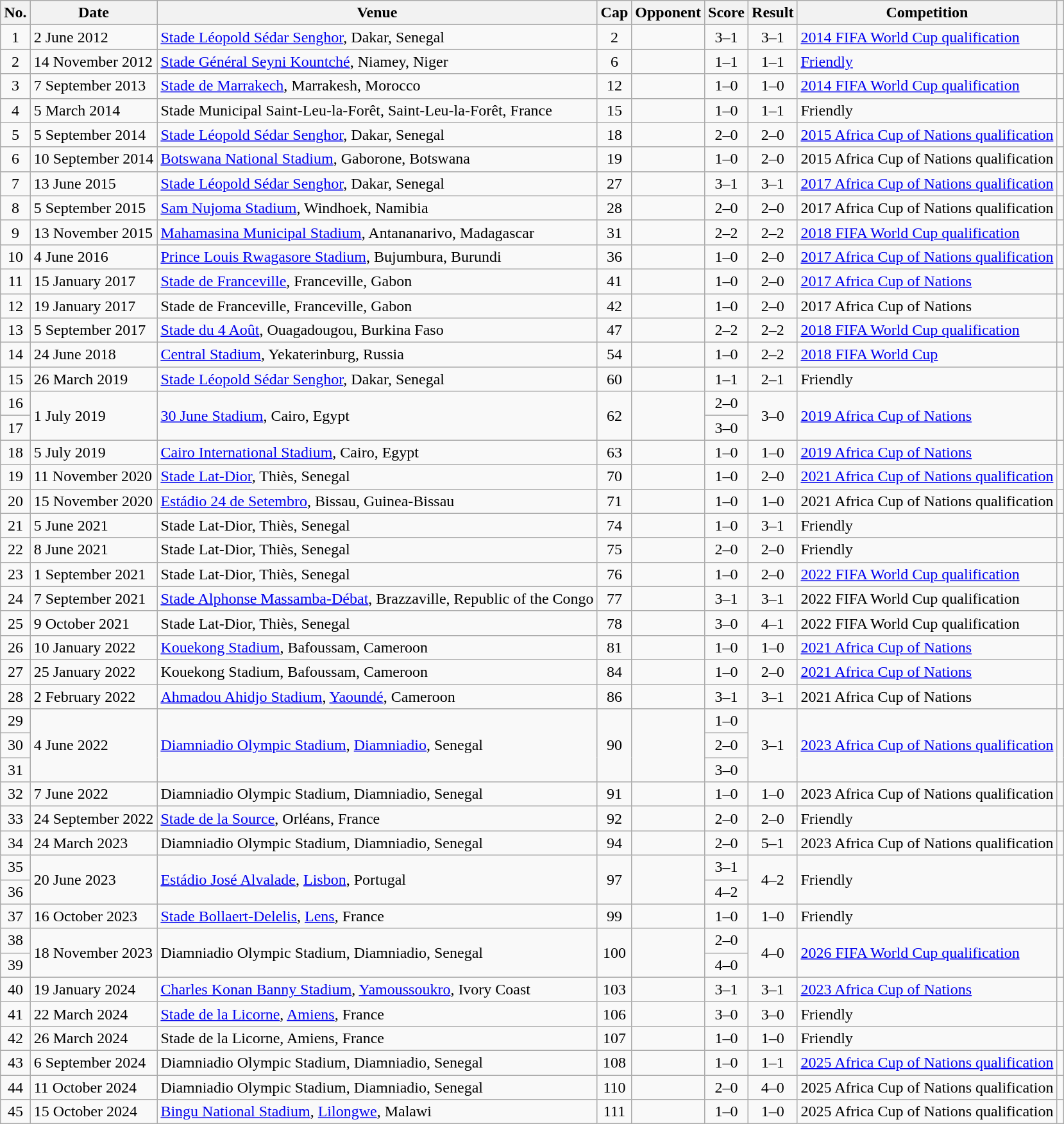<table class="wikitable">
<tr>
<th scope="col">No.</th>
<th scope="col">Date</th>
<th scope="col">Venue</th>
<th scope="col">Cap</th>
<th scope="col">Opponent</th>
<th scope="col">Score</th>
<th scope="col">Result</th>
<th scope="col">Competition</th>
<th></th>
</tr>
<tr>
<td align="center">1</td>
<td>2 June 2012</td>
<td><a href='#'>Stade Léopold Sédar Senghor</a>, Dakar, Senegal</td>
<td align="center">2</td>
<td></td>
<td align="center">3–1</td>
<td align="center">3–1</td>
<td><a href='#'>2014 FIFA World Cup qualification</a></td>
<td></td>
</tr>
<tr>
<td align="center">2</td>
<td>14 November 2012</td>
<td><a href='#'>Stade Général Seyni Kountché</a>, Niamey, Niger</td>
<td align="center">6</td>
<td></td>
<td align="center">1–1</td>
<td align="center">1–1</td>
<td><a href='#'>Friendly</a></td>
<td></td>
</tr>
<tr>
<td align="center">3</td>
<td>7 September 2013</td>
<td><a href='#'>Stade de Marrakech</a>, Marrakesh, Morocco</td>
<td align="center">12</td>
<td></td>
<td align="center">1–0</td>
<td align="center">1–0</td>
<td><a href='#'>2014 FIFA World Cup qualification</a></td>
<td></td>
</tr>
<tr>
<td align="center">4</td>
<td>5 March 2014</td>
<td>Stade Municipal Saint-Leu-la-Forêt, Saint-Leu-la-Forêt, France</td>
<td align="center">15</td>
<td></td>
<td align="center">1–0</td>
<td align="center">1–1</td>
<td>Friendly</td>
<td></td>
</tr>
<tr>
<td align="center">5</td>
<td>5 September 2014</td>
<td><a href='#'>Stade Léopold Sédar Senghor</a>, Dakar, Senegal</td>
<td align="center">18</td>
<td></td>
<td align="center">2–0</td>
<td align="center">2–0</td>
<td><a href='#'>2015 Africa Cup of Nations qualification</a></td>
<td></td>
</tr>
<tr>
<td align="center">6</td>
<td>10 September 2014</td>
<td><a href='#'>Botswana National Stadium</a>, Gaborone, Botswana</td>
<td align="center">19</td>
<td></td>
<td align="center">1–0</td>
<td align="center">2–0</td>
<td>2015 Africa Cup of Nations qualification</td>
<td></td>
</tr>
<tr>
<td align="center">7</td>
<td>13 June 2015</td>
<td><a href='#'>Stade Léopold Sédar Senghor</a>, Dakar, Senegal</td>
<td align="center">27</td>
<td></td>
<td align="center">3–1</td>
<td align="center">3–1</td>
<td><a href='#'>2017 Africa Cup of Nations qualification</a></td>
<td></td>
</tr>
<tr>
<td align="center">8</td>
<td>5 September 2015</td>
<td><a href='#'>Sam Nujoma Stadium</a>, Windhoek, Namibia</td>
<td align="center">28</td>
<td></td>
<td align="center">2–0</td>
<td align="center">2–0</td>
<td>2017 Africa Cup of Nations qualification</td>
<td></td>
</tr>
<tr>
<td align="center">9</td>
<td>13 November 2015</td>
<td><a href='#'>Mahamasina Municipal Stadium</a>, Antananarivo, Madagascar</td>
<td align="center">31</td>
<td></td>
<td align="center">2–2</td>
<td align="center">2–2</td>
<td><a href='#'>2018 FIFA World Cup qualification</a></td>
<td></td>
</tr>
<tr>
<td align="center">10</td>
<td>4 June 2016</td>
<td><a href='#'>Prince Louis Rwagasore Stadium</a>, Bujumbura, Burundi</td>
<td align="center">36</td>
<td></td>
<td align="center">1–0</td>
<td align="center">2–0</td>
<td><a href='#'>2017 Africa Cup of Nations qualification</a></td>
<td></td>
</tr>
<tr>
<td align="center">11</td>
<td>15 January 2017</td>
<td><a href='#'>Stade de Franceville</a>, Franceville, Gabon</td>
<td align="center">41</td>
<td></td>
<td align="center">1–0</td>
<td align="center">2–0</td>
<td><a href='#'>2017 Africa Cup of Nations</a></td>
<td></td>
</tr>
<tr>
<td align="center">12</td>
<td>19 January 2017</td>
<td>Stade de Franceville, Franceville, Gabon</td>
<td align="center">42</td>
<td></td>
<td align="center">1–0</td>
<td align="center">2–0</td>
<td>2017 Africa Cup of Nations</td>
<td></td>
</tr>
<tr>
<td align="center">13</td>
<td>5 September 2017</td>
<td><a href='#'>Stade du 4 Août</a>, Ouagadougou, Burkina Faso</td>
<td align="center">47</td>
<td></td>
<td align="center">2–2</td>
<td align="center">2–2</td>
<td><a href='#'>2018 FIFA World Cup qualification</a></td>
<td></td>
</tr>
<tr>
<td align="center">14</td>
<td>24 June 2018</td>
<td><a href='#'>Central Stadium</a>, Yekaterinburg, Russia</td>
<td align="center">54</td>
<td></td>
<td align="center">1–0</td>
<td align="center">2–2</td>
<td><a href='#'>2018 FIFA World Cup</a></td>
<td></td>
</tr>
<tr>
<td align="center">15</td>
<td>26 March 2019</td>
<td><a href='#'>Stade Léopold Sédar Senghor</a>, Dakar, Senegal</td>
<td align="center">60</td>
<td></td>
<td align="center">1–1</td>
<td align="center">2–1</td>
<td>Friendly</td>
<td></td>
</tr>
<tr>
<td align="center">16</td>
<td rowspan="2">1 July 2019</td>
<td rowspan="2"><a href='#'>30 June Stadium</a>, Cairo, Egypt</td>
<td rowspan="2" align="center">62</td>
<td rowspan="2"></td>
<td align="center">2–0</td>
<td rowspan="2" align="center">3–0</td>
<td rowspan="2"><a href='#'>2019 Africa Cup of Nations</a></td>
<td rowspan="2"></td>
</tr>
<tr>
<td align="center">17</td>
<td align="center">3–0</td>
</tr>
<tr>
<td align="center">18</td>
<td>5 July 2019</td>
<td><a href='#'>Cairo International Stadium</a>, Cairo, Egypt</td>
<td align="center">63</td>
<td></td>
<td align="center">1–0</td>
<td align="center">1–0</td>
<td><a href='#'>2019 Africa Cup of Nations</a></td>
<td></td>
</tr>
<tr>
<td align="center">19</td>
<td>11 November 2020</td>
<td><a href='#'>Stade Lat-Dior</a>, Thiès, Senegal</td>
<td align="center">70</td>
<td></td>
<td align="center">1–0</td>
<td align="center">2–0</td>
<td><a href='#'>2021 Africa Cup of Nations qualification</a></td>
<td></td>
</tr>
<tr>
<td align="center">20</td>
<td>15 November 2020</td>
<td><a href='#'>Estádio 24 de Setembro</a>, Bissau, Guinea-Bissau</td>
<td align="center">71</td>
<td></td>
<td align="center">1–0</td>
<td align="center">1–0</td>
<td>2021 Africa Cup of Nations qualification</td>
<td></td>
</tr>
<tr>
<td align="center">21</td>
<td>5 June 2021</td>
<td>Stade Lat-Dior, Thiès, Senegal</td>
<td align="center">74</td>
<td></td>
<td align="center">1–0</td>
<td align="center">3–1</td>
<td>Friendly</td>
<td></td>
</tr>
<tr>
<td align="center">22</td>
<td>8 June 2021</td>
<td>Stade Lat-Dior, Thiès, Senegal</td>
<td align="center">75</td>
<td></td>
<td align="center">2–0</td>
<td align="center">2–0</td>
<td>Friendly</td>
<td></td>
</tr>
<tr>
<td align="center">23</td>
<td>1 September 2021</td>
<td>Stade Lat-Dior, Thiès, Senegal</td>
<td align="center">76</td>
<td></td>
<td align="center">1–0</td>
<td align="center">2–0</td>
<td><a href='#'>2022 FIFA World Cup qualification</a></td>
<td></td>
</tr>
<tr>
<td align="center">24</td>
<td>7 September 2021</td>
<td><a href='#'>Stade Alphonse Massamba-Débat</a>, Brazzaville, Republic of the Congo</td>
<td align="center">77</td>
<td></td>
<td align="center">3–1</td>
<td align="center">3–1</td>
<td>2022 FIFA World Cup qualification</td>
<td></td>
</tr>
<tr>
<td align="center">25</td>
<td>9 October 2021</td>
<td>Stade Lat-Dior, Thiès, Senegal</td>
<td align="center">78</td>
<td></td>
<td align="center">3–0</td>
<td align="center">4–1</td>
<td>2022 FIFA World Cup qualification</td>
<td></td>
</tr>
<tr>
<td align="center">26</td>
<td>10 January 2022</td>
<td><a href='#'>Kouekong Stadium</a>, Bafoussam, Cameroon</td>
<td align="center">81</td>
<td></td>
<td align="center">1–0</td>
<td align="center">1–0</td>
<td><a href='#'>2021 Africa Cup of Nations</a></td>
<td></td>
</tr>
<tr>
<td align="center">27</td>
<td>25 January 2022</td>
<td>Kouekong Stadium, Bafoussam, Cameroon</td>
<td align="center">84</td>
<td></td>
<td align="center">1–0</td>
<td align="center">2–0</td>
<td><a href='#'>2021 Africa Cup of Nations</a></td>
<td></td>
</tr>
<tr>
<td align="center">28</td>
<td>2 February 2022</td>
<td><a href='#'>Ahmadou Ahidjo Stadium</a>, <a href='#'>Yaoundé</a>, Cameroon</td>
<td align="center">86</td>
<td></td>
<td align="center">3–1</td>
<td align="center">3–1</td>
<td>2021 Africa Cup of Nations</td>
<td></td>
</tr>
<tr>
<td align="center">29</td>
<td rowspan="3">4 June 2022</td>
<td rowspan="3"><a href='#'>Diamniadio Olympic Stadium</a>, <a href='#'>Diamniadio</a>, Senegal</td>
<td rowspan="3" align="center">90</td>
<td rowspan="3"></td>
<td align="center">1–0</td>
<td rowspan="3" align="center">3–1</td>
<td rowspan="3"><a href='#'>2023 Africa Cup of Nations qualification</a></td>
<td rowspan="3"></td>
</tr>
<tr>
<td align="center">30</td>
<td align="center">2–0</td>
</tr>
<tr>
<td align="center">31</td>
<td align="center">3–0</td>
</tr>
<tr>
<td align="center">32</td>
<td>7 June 2022</td>
<td>Diamniadio Olympic Stadium, Diamniadio, Senegal</td>
<td align="center">91</td>
<td></td>
<td align="center">1–0</td>
<td align="center">1–0</td>
<td>2023 Africa Cup of Nations qualification</td>
<td></td>
</tr>
<tr>
<td align="center">33</td>
<td>24 September 2022</td>
<td><a href='#'>Stade de la Source</a>, Orléans, France</td>
<td align="center">92</td>
<td></td>
<td align="center">2–0</td>
<td align="center">2–0</td>
<td>Friendly</td>
<td></td>
</tr>
<tr>
<td align="center">34</td>
<td>24 March 2023</td>
<td>Diamniadio Olympic Stadium, Diamniadio, Senegal</td>
<td align="center">94</td>
<td></td>
<td align="center">2–0</td>
<td align="center">5–1</td>
<td>2023 Africa Cup of Nations qualification</td>
<td></td>
</tr>
<tr>
<td align="center">35</td>
<td rowspan=2>20 June 2023</td>
<td rowspan=2><a href='#'>Estádio José Alvalade</a>, <a href='#'>Lisbon</a>, Portugal</td>
<td align="center" rowspan=2>97</td>
<td rowspan=2></td>
<td align="center">3–1</td>
<td rowspan=2 align="center">4–2</td>
<td rowspan=2>Friendly</td>
<td rowspan=2></td>
</tr>
<tr>
<td align="center">36</td>
<td align="center">4–2</td>
</tr>
<tr>
<td align="center">37</td>
<td>16 October 2023</td>
<td><a href='#'>Stade Bollaert-Delelis</a>, <a href='#'>Lens</a>, France</td>
<td align="center">99</td>
<td></td>
<td align="center">1–0</td>
<td align="center">1–0</td>
<td>Friendly</td>
<td></td>
</tr>
<tr>
<td align="center">38</td>
<td rowspan=2>18 November 2023</td>
<td rowspan=2>Diamniadio Olympic Stadium, Diamniadio, Senegal</td>
<td align="center" rowspan=2>100</td>
<td rowspan=2></td>
<td align="center">2–0</td>
<td align="center" rowspan=2>4–0</td>
<td rowspan=2><a href='#'>2026 FIFA World Cup qualification</a></td>
<td rowspan=2></td>
</tr>
<tr>
<td align="center">39</td>
<td align="center">4–0</td>
</tr>
<tr>
<td align="center">40</td>
<td>19 January 2024</td>
<td><a href='#'>Charles Konan Banny Stadium</a>, <a href='#'>Yamoussoukro</a>, Ivory Coast</td>
<td align="center">103</td>
<td></td>
<td align="center">3–1</td>
<td align="center">3–1</td>
<td><a href='#'>2023 Africa Cup of Nations</a></td>
<td></td>
</tr>
<tr>
<td align="center">41</td>
<td>22 March 2024</td>
<td><a href='#'>Stade de la Licorne</a>, <a href='#'>Amiens</a>, France</td>
<td align="center">106</td>
<td></td>
<td align="center">3–0</td>
<td align="center">3–0</td>
<td>Friendly</td>
<td></td>
</tr>
<tr>
<td align="center">42</td>
<td>26 March 2024</td>
<td>Stade de la Licorne, Amiens, France</td>
<td align="center">107</td>
<td></td>
<td align="center">1–0</td>
<td align="center">1–0</td>
<td>Friendly</td>
<td></td>
</tr>
<tr>
<td align="center">43</td>
<td>6 September 2024</td>
<td>Diamniadio Olympic Stadium, Diamniadio, Senegal</td>
<td align="center">108</td>
<td></td>
<td align="center">1–0</td>
<td align="center">1–1</td>
<td><a href='#'>2025 Africa Cup of Nations qualification</a></td>
<td></td>
</tr>
<tr>
<td align="center">44</td>
<td>11 October 2024</td>
<td>Diamniadio Olympic Stadium, Diamniadio, Senegal</td>
<td align="center">110</td>
<td></td>
<td align="center">2–0</td>
<td align="center">4–0</td>
<td>2025 Africa Cup of Nations qualification</td>
<td></td>
</tr>
<tr>
<td align="center">45</td>
<td>15 October 2024</td>
<td><a href='#'>Bingu National Stadium</a>, <a href='#'>Lilongwe</a>, Malawi</td>
<td align="center">111</td>
<td></td>
<td align="center">1–0</td>
<td align="center">1–0</td>
<td>2025 Africa Cup of Nations qualification</td>
<td></td>
</tr>
</table>
